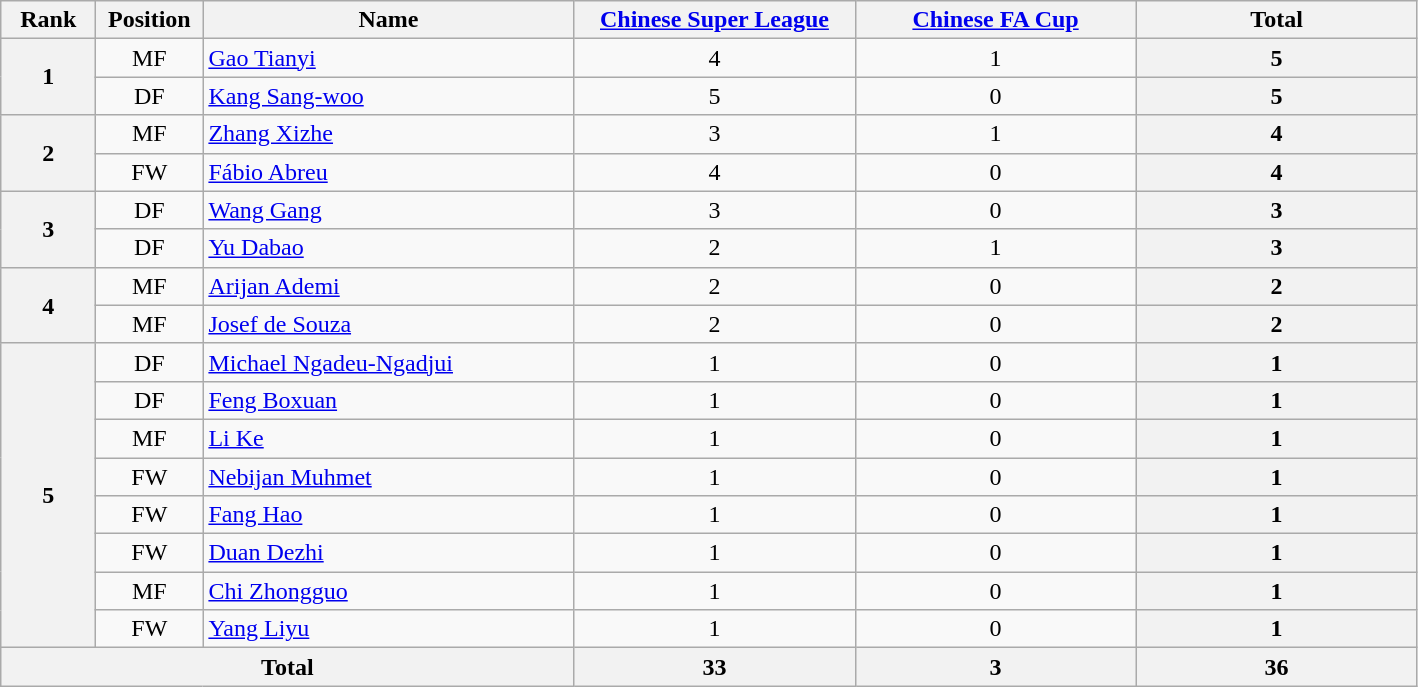<table class="wikitable" style="text-align: center;">
<tr>
<th style="width:56px;">Rank</th>
<th style="width:64px;">Position</th>
<th style="width:240px;">Name</th>
<th style="width:180px;"><a href='#'>Chinese Super League</a></th>
<th style="width:180px;"><a href='#'>Chinese FA Cup</a></th>
<th style="width:180px;"><strong>Total</strong></th>
</tr>
<tr>
<th rowspan="2">1</th>
<td>MF</td>
<td style="text-align: left;"> <a href='#'>Gao Tianyi</a></td>
<td>4</td>
<td>1</td>
<th>5</th>
</tr>
<tr>
<td>DF</td>
<td style="text-align: left;"> <a href='#'>Kang Sang-woo</a></td>
<td>5</td>
<td>0</td>
<th>5</th>
</tr>
<tr>
<th rowspan="2">2</th>
<td>MF</td>
<td align="left"> <a href='#'>Zhang Xizhe</a></td>
<td>3</td>
<td>1</td>
<th>4</th>
</tr>
<tr>
<td>FW</td>
<td style="text-align: left;"> <a href='#'>Fábio Abreu</a></td>
<td>4</td>
<td>0</td>
<th>4</th>
</tr>
<tr>
<th rowspan="2">3</th>
<td>DF</td>
<td style="text-align: left;"> <a href='#'>Wang Gang</a></td>
<td>3</td>
<td>0</td>
<th>3</th>
</tr>
<tr>
<td>DF</td>
<td style="text-align: left;"> <a href='#'>Yu Dabao</a></td>
<td>2</td>
<td>1</td>
<th>3</th>
</tr>
<tr>
<th rowspan="2">4</th>
<td>MF</td>
<td style="text-align: left;"> <a href='#'>Arijan Ademi</a></td>
<td>2</td>
<td>0</td>
<th>2</th>
</tr>
<tr>
<td>MF</td>
<td style="text-align: left;"> <a href='#'>Josef de Souza</a></td>
<td>2</td>
<td>0</td>
<th>2</th>
</tr>
<tr>
<th rowspan="8">5</th>
<td>DF</td>
<td align="left"> <a href='#'>Michael Ngadeu-Ngadjui</a></td>
<td>1</td>
<td>0</td>
<th>1</th>
</tr>
<tr>
<td>DF</td>
<td align="left"> <a href='#'>Feng Boxuan</a></td>
<td>1</td>
<td>0</td>
<th>1</th>
</tr>
<tr>
<td>MF</td>
<td align="left"> <a href='#'>Li Ke</a></td>
<td>1</td>
<td>0</td>
<th>1</th>
</tr>
<tr>
<td>FW</td>
<td align="left"> <a href='#'>Nebijan Muhmet</a></td>
<td>1</td>
<td>0</td>
<th>1</th>
</tr>
<tr>
<td>FW</td>
<td align="left"> <a href='#'>Fang Hao</a></td>
<td>1</td>
<td>0</td>
<th>1</th>
</tr>
<tr>
<td>FW</td>
<td align="left"> <a href='#'>Duan Dezhi</a></td>
<td>1</td>
<td>0</td>
<th>1</th>
</tr>
<tr>
<td>MF</td>
<td align="left"> <a href='#'>Chi Zhongguo</a></td>
<td>1</td>
<td>0</td>
<th>1</th>
</tr>
<tr>
<td>FW</td>
<td align="left"> <a href='#'>Yang Liyu</a></td>
<td>1</td>
<td>0</td>
<th>1</th>
</tr>
<tr>
<th colspan="3"><strong>Total</strong></th>
<th>33</th>
<th>3</th>
<th>36</th>
</tr>
</table>
